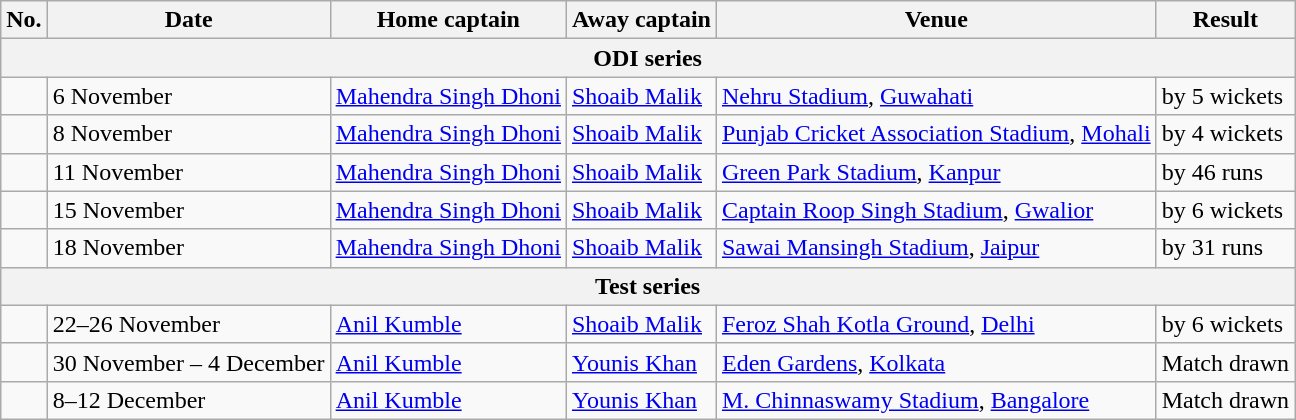<table class="wikitable">
<tr>
<th>No.</th>
<th>Date</th>
<th>Home captain</th>
<th>Away captain</th>
<th>Venue</th>
<th>Result</th>
</tr>
<tr>
<th colspan="6">ODI series</th>
</tr>
<tr>
<td></td>
<td>6 November</td>
<td><a href='#'>Mahendra Singh Dhoni</a></td>
<td><a href='#'>Shoaib Malik</a></td>
<td><a href='#'>Nehru Stadium</a>, <a href='#'>Guwahati</a></td>
<td> by 5 wickets</td>
</tr>
<tr>
<td></td>
<td>8 November</td>
<td><a href='#'>Mahendra Singh Dhoni</a></td>
<td><a href='#'>Shoaib Malik</a></td>
<td><a href='#'>Punjab Cricket Association Stadium</a>, <a href='#'>Mohali</a></td>
<td> by 4 wickets</td>
</tr>
<tr>
<td></td>
<td>11 November</td>
<td><a href='#'>Mahendra Singh Dhoni</a></td>
<td><a href='#'>Shoaib Malik</a></td>
<td><a href='#'>Green Park Stadium</a>, <a href='#'>Kanpur</a></td>
<td> by 46 runs</td>
</tr>
<tr>
<td></td>
<td>15 November</td>
<td><a href='#'>Mahendra Singh Dhoni</a></td>
<td><a href='#'>Shoaib Malik</a></td>
<td><a href='#'>Captain Roop Singh Stadium</a>, <a href='#'>Gwalior</a></td>
<td> by 6 wickets</td>
</tr>
<tr>
<td></td>
<td>18 November</td>
<td><a href='#'>Mahendra Singh Dhoni</a></td>
<td><a href='#'>Shoaib Malik</a></td>
<td><a href='#'>Sawai Mansingh Stadium</a>, <a href='#'>Jaipur</a></td>
<td> by 31 runs</td>
</tr>
<tr>
<th colspan="6">Test series</th>
</tr>
<tr>
<td></td>
<td>22–26 November</td>
<td><a href='#'>Anil Kumble</a></td>
<td><a href='#'>Shoaib Malik</a></td>
<td><a href='#'>Feroz Shah Kotla Ground</a>, <a href='#'>Delhi</a></td>
<td> by 6 wickets</td>
</tr>
<tr>
<td></td>
<td>30 November – 4 December</td>
<td><a href='#'>Anil Kumble</a></td>
<td><a href='#'>Younis Khan</a></td>
<td><a href='#'>Eden Gardens</a>, <a href='#'>Kolkata</a></td>
<td>Match drawn</td>
</tr>
<tr>
<td></td>
<td>8–12 December</td>
<td><a href='#'>Anil Kumble</a></td>
<td><a href='#'>Younis Khan</a></td>
<td><a href='#'>M. Chinnaswamy Stadium</a>, <a href='#'>Bangalore</a></td>
<td>Match drawn</td>
</tr>
</table>
